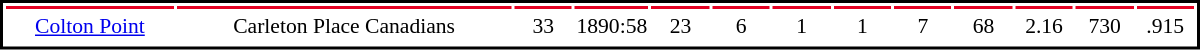<table cellpadding="0">
<tr align="lefdt" style="vertical-align: top">
<td></td>
<td><br><table cellpadding="1" width="800px" style="font-size: 90%; text-align:center; border: 2px solid black;">
<tr>
<th bgcolor="#E30022"></th>
<th bgcolor="#E30022"></th>
<th bgcolor="#E30022" width="5%"></th>
<th bgcolor="#E30022" width="5%"></th>
<th bgcolor="#E30022" width="5%"></th>
<th bgcolor="#E30022" width="5%"></th>
<th bgcolor="#E30022" width="5%"></th>
<th bgcolor="#E30022" width="5%"></th>
<th bgcolor="#E30022" width="5%"></th>
<th bgcolor="#E30022" width="5%"></th>
<th bgcolor="#E30022" width="5%"></th>
<th bgcolor="#E30022" width="5%"></th>
<th bgcolor="#E30022" width="5%"></th>
</tr>
<tr>
<td><a href='#'>Colton Point</a></td>
<td>Carleton Place Canadians</td>
<td>33</td>
<td>1890:58</td>
<td>23</td>
<td>6</td>
<td>1</td>
<td>1</td>
<td>7</td>
<td>68</td>
<td>2.16</td>
<td>730</td>
<td>.915</td>
</tr>
<tr>
</tr>
</table>
</td>
</tr>
</table>
